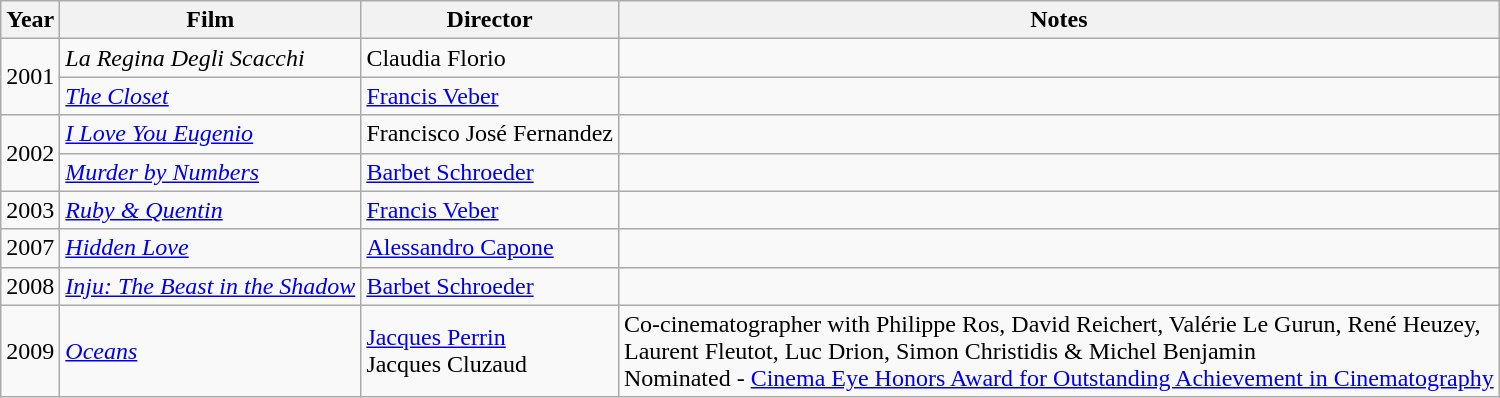<table class="wikitable">
<tr>
<th>Year</th>
<th>Film</th>
<th>Director</th>
<th>Notes</th>
</tr>
<tr>
<td rowspan="2">2001</td>
<td><em>La Regina Degli Scacchi</em></td>
<td>Claudia Florio</td>
<td></td>
</tr>
<tr>
<td><a href='#'><em>The Closet</em></a></td>
<td><a href='#'>Francis Veber</a></td>
<td></td>
</tr>
<tr>
<td rowspan="2">2002</td>
<td><em><a href='#'>I Love You Eugenio</a></em></td>
<td>Francisco José Fernandez</td>
<td></td>
</tr>
<tr>
<td><em><a href='#'>Murder by Numbers</a></em></td>
<td><a href='#'>Barbet Schroeder</a></td>
<td></td>
</tr>
<tr>
<td>2003</td>
<td><em><a href='#'>Ruby & Quentin</a></em></td>
<td><a href='#'>Francis Veber</a></td>
<td></td>
</tr>
<tr>
<td>2007</td>
<td><em><a href='#'>Hidden Love</a></em></td>
<td><a href='#'>Alessandro Capone</a></td>
<td></td>
</tr>
<tr>
<td>2008</td>
<td><em><a href='#'>Inju: The Beast in the Shadow</a></em></td>
<td><a href='#'>Barbet Schroeder</a></td>
<td></td>
</tr>
<tr>
<td>2009</td>
<td><a href='#'><em>Oceans</em></a></td>
<td><a href='#'>Jacques Perrin</a><br>Jacques Cluzaud</td>
<td>Co-cinematographer with Philippe Ros, David Reichert, Valérie Le Gurun, René Heuzey,<br>Laurent Fleutot, Luc Drion, Simon Christidis & Michel Benjamin<br>Nominated - <a href='#'>Cinema Eye Honors Award for Outstanding Achievement in Cinematography</a></td>
</tr>
</table>
